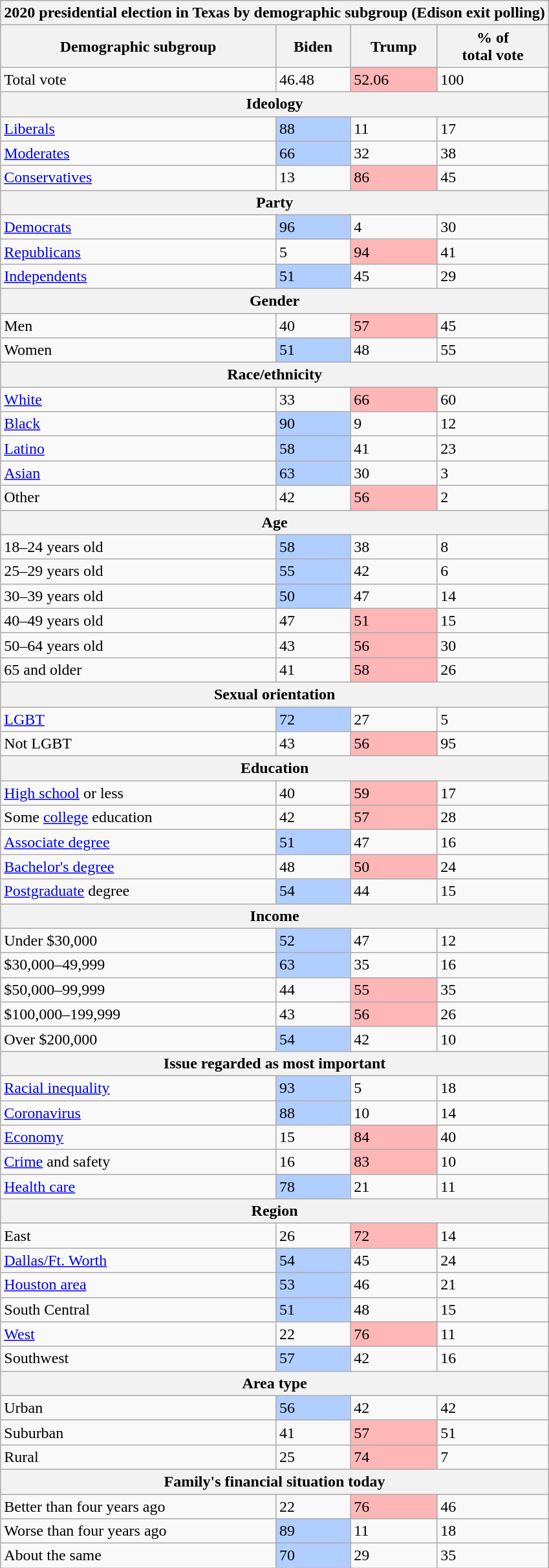<table class="wikitable sortable">
<tr>
<th colspan="4">2020 presidential election in Texas by demographic subgroup (Edison exit polling)</th>
</tr>
<tr>
<th>Demographic subgroup</th>
<th>Biden</th>
<th>Trump</th>
<th>% of<br>total vote</th>
</tr>
<tr>
<td>Total vote</td>
<td>46.48</td>
<td style="text-align:left; background:#ffb6b6;">52.06</td>
<td>100</td>
</tr>
<tr>
<th colspan="4">Ideology</th>
</tr>
<tr>
<td><a href='#'>Liberals</a></td>
<td style="text-align:left; background:#b0ceff;">88</td>
<td>11</td>
<td>17</td>
</tr>
<tr>
<td><a href='#'>Moderates</a></td>
<td style="text-align:left; background:#b0ceff;">66</td>
<td>32</td>
<td>38</td>
</tr>
<tr>
<td><a href='#'>Conservatives</a></td>
<td>13</td>
<td style="text-align:left; background:#ffb6b6;">86</td>
<td>45</td>
</tr>
<tr>
<th colspan="4">Party</th>
</tr>
<tr>
<td><a href='#'>Democrats</a></td>
<td style="text-align:left; background:#b0ceff;">96</td>
<td>4</td>
<td>30</td>
</tr>
<tr>
<td><a href='#'>Republicans</a></td>
<td>5</td>
<td style="text-align:left; background:#ffb6b6;">94</td>
<td>41</td>
</tr>
<tr>
<td><a href='#'>Independents</a></td>
<td style="text-align:left; background:#b0ceff;">51</td>
<td>45</td>
<td>29</td>
</tr>
<tr>
<th colspan="4">Gender</th>
</tr>
<tr>
<td>Men</td>
<td>40</td>
<td style="text-align:left; background:#ffb6b6;">57</td>
<td>45</td>
</tr>
<tr>
<td>Women</td>
<td style="text-align:left; background:#b0ceff;">51</td>
<td>48</td>
<td>55</td>
</tr>
<tr>
<th colspan="4">Race/ethnicity</th>
</tr>
<tr>
<td><a href='#'>White</a></td>
<td>33</td>
<td style="text-align:left; background:#ffb6b6;">66</td>
<td>60</td>
</tr>
<tr>
<td><a href='#'>Black</a></td>
<td style="text-align:left; background:#b0ceff;">90</td>
<td>9</td>
<td>12</td>
</tr>
<tr>
<td><a href='#'>Latino</a></td>
<td style="text-align:left; background:#b0ceff;">58</td>
<td>41</td>
<td>23</td>
</tr>
<tr>
<td><a href='#'>Asian</a></td>
<td style="text-align:left; background:#b0ceff;">63</td>
<td>30</td>
<td>3</td>
</tr>
<tr>
<td>Other</td>
<td>42</td>
<td style="text-align:left; background:#ffb6b6;">56</td>
<td>2</td>
</tr>
<tr>
<th colspan="4">Age</th>
</tr>
<tr>
<td>18–24 years old</td>
<td style="text-align:left; background:#b0ceff;">58</td>
<td>38</td>
<td>8</td>
</tr>
<tr>
<td>25–29 years old</td>
<td style="text-align:left; background:#b0ceff;">55</td>
<td>42</td>
<td>6</td>
</tr>
<tr>
<td>30–39 years old</td>
<td style="text-align:left; background:#b0ceff;">50</td>
<td>47</td>
<td>14</td>
</tr>
<tr>
<td>40–49 years old</td>
<td>47</td>
<td style="text-align:left; background:#ffb6b6;">51</td>
<td>15</td>
</tr>
<tr>
<td>50–64 years old</td>
<td>43</td>
<td style="text-align:left; background:#ffb6b6;">56</td>
<td>30</td>
</tr>
<tr>
<td>65 and older</td>
<td>41</td>
<td style="text-align:left; background:#ffb6b6;">58</td>
<td>26</td>
</tr>
<tr>
<th colspan="4">Sexual orientation</th>
</tr>
<tr>
<td><a href='#'>LGBT</a></td>
<td style="text-align:left; background:#b0ceff;">72</td>
<td>27</td>
<td>5</td>
</tr>
<tr>
<td>Not LGBT</td>
<td>43</td>
<td style="text-align:left; background:#ffb6b6;">56</td>
<td>95</td>
</tr>
<tr>
<th colspan="4">Education</th>
</tr>
<tr>
<td><a href='#'>High school</a> or less</td>
<td>40</td>
<td style="text-align:left; background:#ffb6b6;">59</td>
<td>17</td>
</tr>
<tr>
<td>Some <a href='#'>college</a> education</td>
<td>42</td>
<td style="text-align:left; background:#ffb6b6;">57</td>
<td>28</td>
</tr>
<tr>
<td><a href='#'>Associate degree</a></td>
<td style="text-align:left; background:#b0ceff;">51</td>
<td>47</td>
<td>16</td>
</tr>
<tr>
<td><a href='#'>Bachelor's degree</a></td>
<td>48</td>
<td style="text-align:left; background:#ffb6b6;">50</td>
<td>24</td>
</tr>
<tr>
<td><a href='#'>Postgraduate</a> degree</td>
<td style="text-align:left; background:#b0ceff;">54</td>
<td>44</td>
<td>15</td>
</tr>
<tr>
<th colspan="4">Income</th>
</tr>
<tr>
<td>Under $30,000</td>
<td style="text-align:left; background:#b0ceff;">52</td>
<td>47</td>
<td>12</td>
</tr>
<tr>
<td>$30,000–49,999</td>
<td style="text-align:left; background:#b0ceff;">63</td>
<td>35</td>
<td>16</td>
</tr>
<tr>
<td>$50,000–99,999</td>
<td>44</td>
<td style="text-align:left; background:#ffb6b6;">55</td>
<td>35</td>
</tr>
<tr>
<td>$100,000–199,999</td>
<td>43</td>
<td style="text-align:left; background:#ffb6b6;">56</td>
<td>26</td>
</tr>
<tr>
<td>Over $200,000</td>
<td style="text-align:left; background:#b0ceff;">54</td>
<td>42</td>
<td>10</td>
</tr>
<tr>
<th colspan="4">Issue regarded as most important</th>
</tr>
<tr>
<td><a href='#'>Racial inequality</a></td>
<td style="text-align:left; background:#b0ceff;">93</td>
<td>5</td>
<td>18</td>
</tr>
<tr>
<td><a href='#'>Coronavirus</a></td>
<td style="text-align:left; background:#b0ceff;">88</td>
<td>10</td>
<td>14</td>
</tr>
<tr>
<td><a href='#'>Economy</a></td>
<td>15</td>
<td style="text-align:left; background:#ffb6b6;">84</td>
<td>40</td>
</tr>
<tr>
<td><a href='#'>Crime</a> and safety</td>
<td>16</td>
<td style="text-align:left; background:#ffb6b6;">83</td>
<td>10</td>
</tr>
<tr>
<td><a href='#'>Health care</a></td>
<td style="text-align:left; background:#b0ceff;">78</td>
<td>21</td>
<td>11</td>
</tr>
<tr>
<th colspan="4">Region</th>
</tr>
<tr>
<td>East</td>
<td>26</td>
<td style="text-align:left; background:#ffb6b6;">72</td>
<td>14</td>
</tr>
<tr>
<td><a href='#'>Dallas/Ft. Worth</a></td>
<td style="text-align:left; background:#b0ceff;">54</td>
<td>45</td>
<td>24</td>
</tr>
<tr>
<td><a href='#'>Houston area</a></td>
<td style="text-align:left; background:#b0ceff;">53</td>
<td>46</td>
<td>21</td>
</tr>
<tr>
<td>South Central</td>
<td style="text-align:left; background:#b0ceff;">51</td>
<td>48</td>
<td>15</td>
</tr>
<tr>
<td><a href='#'>West</a></td>
<td>22</td>
<td style="text-align:left; background:#ffb6b6;">76</td>
<td>11</td>
</tr>
<tr>
<td>Southwest</td>
<td style="text-align:left; background:#b0ceff;">57</td>
<td>42</td>
<td>16</td>
</tr>
<tr>
<th colspan="4">Area type</th>
</tr>
<tr>
<td>Urban</td>
<td style="text-align:left; background:#b0ceff;">56</td>
<td>42</td>
<td>42</td>
</tr>
<tr>
<td>Suburban</td>
<td>41</td>
<td style="text-align:left; background:#ffb6b6;">57</td>
<td>51</td>
</tr>
<tr>
<td>Rural</td>
<td>25</td>
<td style="text-align:left; background:#ffb6b6;">74</td>
<td>7</td>
</tr>
<tr>
<th colspan="4">Family's financial situation today</th>
</tr>
<tr>
<td>Better than four years ago</td>
<td>22</td>
<td style="text-align:left; background:#ffb6b6;">76</td>
<td>46</td>
</tr>
<tr>
<td>Worse than four years ago</td>
<td style="text-align:left; background:#b0ceff;">89</td>
<td>11</td>
<td>18</td>
</tr>
<tr>
<td>About the same</td>
<td style="text-align:left; background:#b0ceff;">70</td>
<td>29</td>
<td>35</td>
</tr>
</table>
